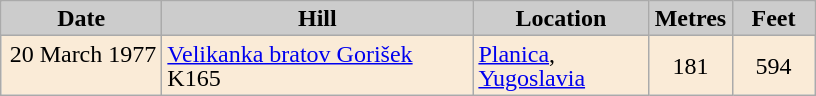<table class="wikitable sortable" style="text-align:left; line-height:16px; width:42;">
<tr>
<th style="background-color: #ccc;" width="100">Date</th>
<th style="background-color: #ccc;" width="200">Hill</th>
<th style="background-color: #ccc;" width="110">Location</th>
<th style="background-color: #ccc;" width="48">Metres</th>
<th style="background-color: #ccc;" width="48">Feet</th>
</tr>
<tr bgcolor=#FAEBD7>
<td align=right>20 March 1977  </td>
<td><a href='#'>Velikanka bratov Gorišek</a> K165</td>
<td><a href='#'>Planica</a>, <a href='#'>Yugoslavia</a></td>
<td align=center>181</td>
<td align=center>594</td>
</tr>
</table>
